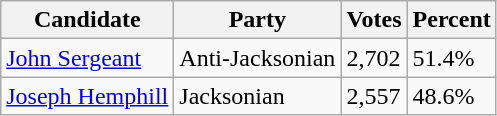<table class=wikitable>
<tr>
<th>Candidate</th>
<th>Party</th>
<th>Votes</th>
<th>Percent</th>
</tr>
<tr>
<td><a href='#'>John Sergeant</a></td>
<td>Anti-Jacksonian</td>
<td>2,702</td>
<td>51.4%</td>
</tr>
<tr>
<td><a href='#'>Joseph Hemphill</a></td>
<td>Jacksonian</td>
<td>2,557</td>
<td>48.6%</td>
</tr>
</table>
